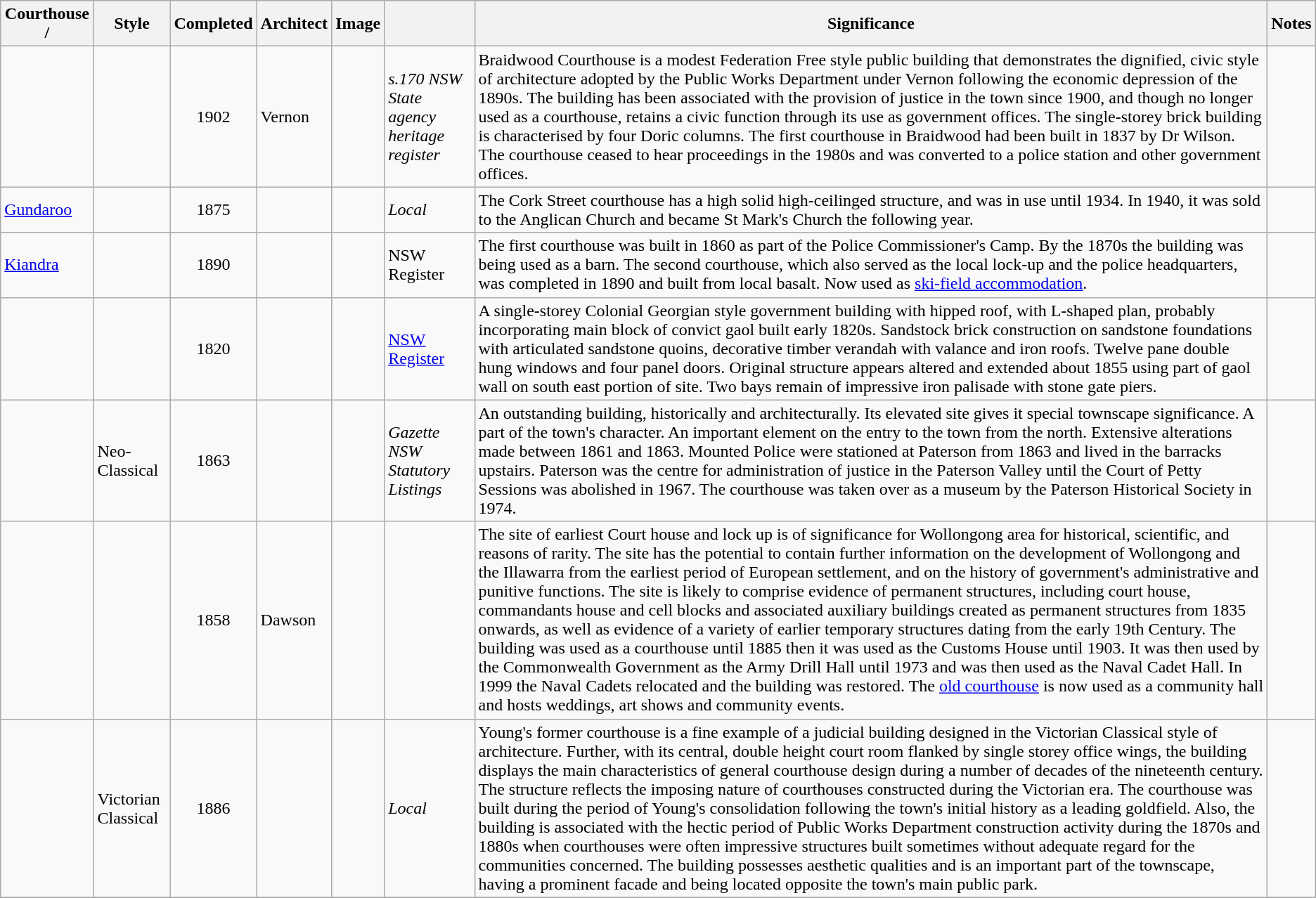<table class="wikitable sortable">
<tr>
<th>Courthouse / <br></th>
<th>Style</th>
<th>Completed</th>
<th>Architect</th>
<th>Image</th>
<th></th>
<th>Significance</th>
<th>Notes</th>
</tr>
<tr>
<td></td>
<td></td>
<td align=center>1902</td>
<td>Vernon</td>
<td></td>
<td><em>s.170 NSW State agency heritage register</em></td>
<td>Braidwood Courthouse is a modest Federation Free style public building that demonstrates the dignified, civic style of architecture adopted by the Public Works Department under Vernon following the economic depression of the 1890s. The building has been associated with the provision of justice in the town since 1900, and though no longer used as a courthouse, retains a civic function through its use as government offices. The single-storey brick building is characterised by four Doric columns. The first courthouse in Braidwood had been built in 1837 by Dr Wilson. The courthouse ceased to hear proceedings in the 1980s and was converted to a police station and other government offices.</td>
<td></td>
</tr>
<tr>
<td><a href='#'>Gundaroo</a></td>
<td></td>
<td align=center>1875</td>
<td></td>
<td></td>
<td><em>Local</em></td>
<td>The Cork Street courthouse has a high solid high-ceilinged structure, and was in use until 1934. In 1940, it was sold to the Anglican Church and became St Mark's Church the following year.</td>
<td></td>
</tr>
<tr>
<td><a href='#'>Kiandra</a></td>
<td></td>
<td align=center>1890</td>
<td></td>
<td></td>
<td>NSW Register</td>
<td>The first courthouse was built in 1860 as part of the Police Commissioner's Camp. By the 1870s the building was being used as a barn. The second courthouse, which also served as the local lock-up and the police headquarters, was completed in 1890 and built from local basalt. Now used as <a href='#'>ski-field accommodation</a>.</td>
<td></td>
</tr>
<tr>
<td></td>
<td></td>
<td align=center>1820</td>
<td></td>
<td></td>
<td><a href='#'>NSW Register</a></td>
<td>A single-storey Colonial Georgian style government building with hipped roof, with L-shaped plan, probably incorporating main block of convict gaol built early 1820s. Sandstock brick construction on sandstone foundations with articulated sandstone quoins, decorative timber verandah with valance and iron roofs. Twelve pane double hung windows and four panel doors. Original structure appears altered and extended about 1855 using part of gaol wall on south east portion of site. Two bays remain of impressive iron palisade with stone gate piers.</td>
<td></td>
</tr>
<tr>
<td></td>
<td>Neo-Classical</td>
<td align=center>1863</td>
<td></td>
<td></td>
<td><em>Gazette NSW Statutory Listings</em></td>
<td>An outstanding building, historically and architecturally. Its elevated site gives it special townscape significance. A part of the town's character. An important element on the entry to the town from the north. Extensive alterations made between 1861 and 1863. Mounted Police were stationed at Paterson from 1863 and lived in the barracks upstairs. Paterson was the centre for administration of justice in the Paterson Valley until the Court of Petty Sessions was abolished in 1967. The courthouse was taken over as a museum by the Paterson Historical Society in 1974.</td>
<td></td>
</tr>
<tr>
<td><br></td>
<td></td>
<td align=center>1858</td>
<td>Dawson</td>
<td></td>
<td></td>
<td>The site of earliest Court house and lock up is of significance for Wollongong area for historical, scientific, and reasons of rarity. The site has the potential to contain further information on the development of Wollongong and the Illawarra from the earliest period of European settlement, and on the history of government's administrative and punitive functions. The site is likely to comprise evidence of permanent structures, including court house, commandants house and cell blocks and associated auxiliary buildings created as permanent structures from 1835 onwards, as well as evidence of a variety of earlier temporary structures dating from the early 19th Century. The building was used as a courthouse until 1885 then it was used as the Customs House until 1903. It was then used by the Commonwealth Government as the Army Drill Hall until 1973 and was then used as the Naval Cadet Hall. In 1999 the Naval Cadets relocated and the building was restored. The <a href='#'>old courthouse</a> is now used as a community hall and hosts weddings, art shows and community events.</td>
<td></td>
</tr>
<tr>
<td><br></td>
<td>Victorian Classical</td>
<td align=center>1886</td>
<td></td>
<td></td>
<td><em>Local</em></td>
<td>Young's former courthouse is a fine example of a judicial building designed in the Victorian Classical style of architecture. Further, with its central, double height court room flanked by single storey office wings, the building displays the main characteristics of general courthouse design during a number of decades of the nineteenth century. The structure reflects the imposing nature of courthouses constructed during the Victorian era. The courthouse was built during the period of Young's consolidation following the town's initial history as a leading goldfield. Also, the building is associated with the hectic period of Public Works Department construction activity during the 1870s and 1880s when courthouses were often impressive structures built sometimes without adequate regard for the communities concerned. The building possesses aesthetic qualities and is an important part of the townscape, having a prominent facade and being located opposite the town's main public park.</td>
<td></td>
</tr>
<tr>
</tr>
</table>
